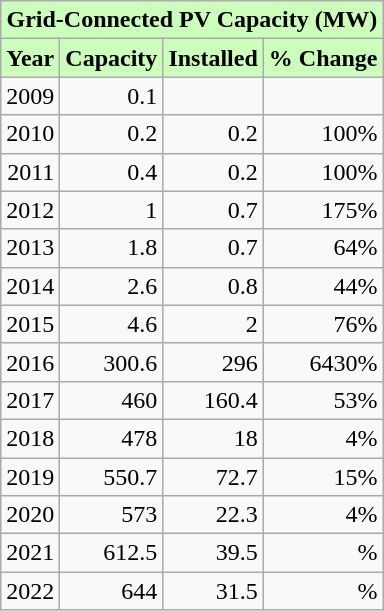<table class="wikitable" style="text-align:right;">
<tr>
<th colspan="4" style="background-color: #cfb;">Grid-Connected PV Capacity (MW)</th>
</tr>
<tr>
<th style="background-color: #cfb;">Year</th>
<th style="background-color: #cfb;">Capacity</th>
<th style="background-color: #cfb;">Installed</th>
<th style="background-color: #cfb;">% Change</th>
</tr>
<tr align=right>
<td>2009</td>
<td>0.1</td>
<td></td>
<td></td>
</tr>
<tr align=right>
<td>2010</td>
<td>0.2</td>
<td>0.2</td>
<td>100%</td>
</tr>
<tr align=right>
<td>2011</td>
<td>0.4</td>
<td>0.2</td>
<td>100%</td>
</tr>
<tr>
<td>2012</td>
<td>1</td>
<td>0.7</td>
<td>175%</td>
</tr>
<tr>
<td>2013</td>
<td>1.8</td>
<td>0.7</td>
<td>64%</td>
</tr>
<tr>
<td>2014</td>
<td>2.6</td>
<td>0.8</td>
<td>44%</td>
</tr>
<tr>
<td>2015</td>
<td>4.6</td>
<td>2</td>
<td>76%</td>
</tr>
<tr>
<td>2016</td>
<td>300.6</td>
<td>296</td>
<td>6430%</td>
</tr>
<tr>
<td>2017</td>
<td>460</td>
<td>160.4</td>
<td>53%</td>
</tr>
<tr>
<td>2018</td>
<td>478</td>
<td>18</td>
<td>4%</td>
</tr>
<tr>
<td>2019</td>
<td>550.7</td>
<td>72.7</td>
<td>15%</td>
</tr>
<tr>
<td>2020</td>
<td>573</td>
<td>22.3</td>
<td>4%</td>
</tr>
<tr>
<td>2021</td>
<td>612.5</td>
<td>39.5</td>
<td>%</td>
</tr>
<tr>
<td>2022</td>
<td>644</td>
<td>31.5</td>
<td>%</td>
</tr>
</table>
